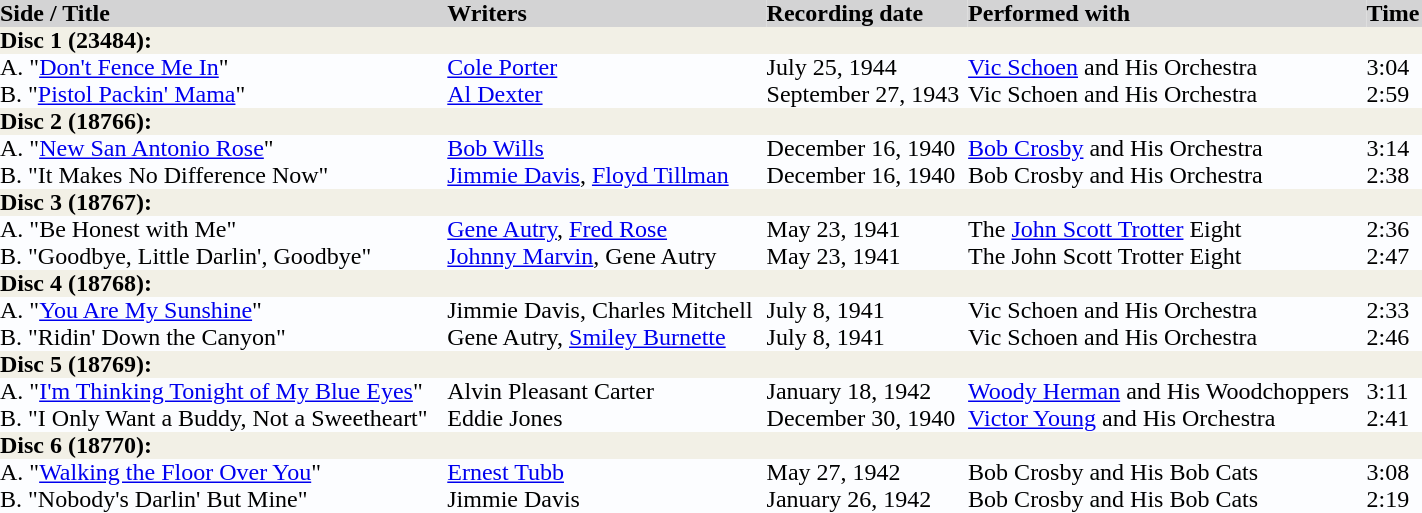<table border="0" cellpadding="0" cellspacing="0" style="width: 75%; margin: 1em 1em 1em 0; background: #FCFDFF; border-collapse: collapse;">
<tr bgcolor=#D3D3D4>
<td><strong>Side / Title</strong></td>
<td><strong>Writers</strong></td>
<td><strong>Recording date</strong></td>
<td><strong>Performed with</strong></td>
<td><strong>Time</strong></td>
</tr>
<tr bgcolor=#F2F0E6>
<td colspan=5><strong>Disc 1 (23484):</strong></td>
</tr>
<tr>
<td>A.  "<a href='#'>Don't Fence Me In</a>"</td>
<td><a href='#'>Cole Porter</a></td>
<td>July 25, 1944</td>
<td><a href='#'>Vic Schoen</a> and His Orchestra</td>
<td>3:04</td>
</tr>
<tr>
<td>B.  "<a href='#'>Pistol Packin' Mama</a>"</td>
<td><a href='#'>Al Dexter</a></td>
<td>September 27, 1943</td>
<td>Vic Schoen and His Orchestra</td>
<td>2:59</td>
</tr>
<tr bgcolor=#F2F0E6>
<td colspan=5><strong>Disc 2 (18766):</strong></td>
</tr>
<tr>
<td>A.  "<a href='#'>New San Antonio Rose</a>"</td>
<td><a href='#'>Bob Wills</a></td>
<td>December 16, 1940</td>
<td><a href='#'>Bob Crosby</a> and His Orchestra</td>
<td>3:14</td>
</tr>
<tr>
<td>B.  "It Makes No Difference Now"</td>
<td><a href='#'>Jimmie Davis</a>, <a href='#'>Floyd Tillman</a></td>
<td>December 16, 1940</td>
<td>Bob Crosby and His Orchestra</td>
<td>2:38</td>
</tr>
<tr bgcolor=#F2F0E6>
<td colspan=5><strong>Disc 3 (18767):</strong></td>
</tr>
<tr>
<td>A.  "Be Honest with Me"</td>
<td><a href='#'>Gene Autry</a>, <a href='#'>Fred Rose</a></td>
<td>May 23, 1941</td>
<td>The <a href='#'>John Scott Trotter</a> Eight</td>
<td>2:36</td>
</tr>
<tr>
<td>B.  "Goodbye, Little Darlin', Goodbye"</td>
<td><a href='#'>Johnny Marvin</a>, Gene Autry</td>
<td>May 23, 1941</td>
<td>The John Scott Trotter Eight</td>
<td>2:47</td>
</tr>
<tr bgcolor=#F2F0E6>
<td colspan=5><strong>Disc 4 (18768):</strong></td>
</tr>
<tr>
<td>A.  "<a href='#'>You Are My Sunshine</a>"</td>
<td>Jimmie Davis, Charles Mitchell</td>
<td>July 8, 1941</td>
<td>Vic Schoen and His Orchestra</td>
<td>2:33</td>
</tr>
<tr>
<td>B.  "Ridin' Down the Canyon"</td>
<td>Gene Autry, <a href='#'>Smiley Burnette</a></td>
<td>July 8, 1941</td>
<td>Vic Schoen and His Orchestra</td>
<td>2:46</td>
</tr>
<tr bgcolor=#F2F0E6>
<td colspan=5><strong>Disc 5 (18769):</strong></td>
</tr>
<tr>
<td>A.  "<a href='#'>I'm Thinking Tonight of My Blue Eyes</a>"</td>
<td>Alvin Pleasant Carter</td>
<td>January 18, 1942</td>
<td><a href='#'>Woody Herman</a> and His Woodchoppers</td>
<td>3:11</td>
</tr>
<tr>
<td>B.  "I Only Want a Buddy, Not a Sweetheart"</td>
<td>Eddie Jones</td>
<td>December 30, 1940</td>
<td><a href='#'>Victor Young</a> and His Orchestra</td>
<td>2:41</td>
</tr>
<tr bgcolor=#F2F0E6>
<td colspan=5><strong>Disc 6 (18770):</strong></td>
</tr>
<tr>
<td>A.  "<a href='#'>Walking the Floor Over You</a>"</td>
<td><a href='#'>Ernest Tubb</a></td>
<td>May 27, 1942</td>
<td>Bob Crosby and His Bob Cats</td>
<td>3:08</td>
</tr>
<tr>
<td>B.  "Nobody's Darlin' But Mine"</td>
<td>Jimmie Davis</td>
<td>January 26, 1942</td>
<td>Bob Crosby and His Bob Cats</td>
<td>2:19</td>
</tr>
</table>
